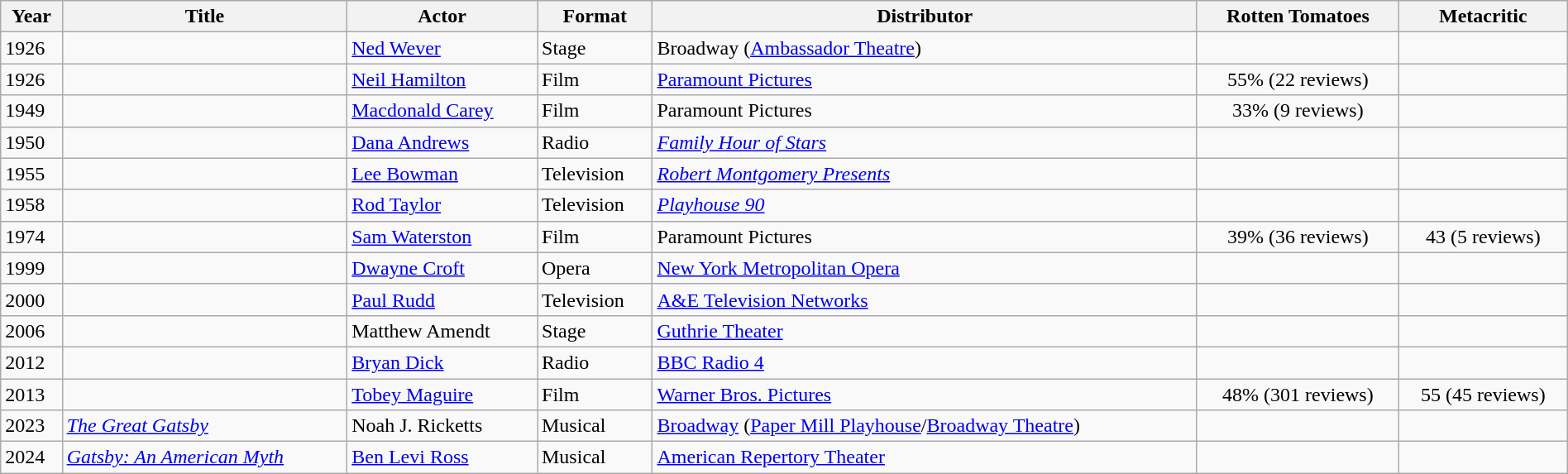<table class="wikitable sortable" width="100%">
<tr>
<th>Year</th>
<th>Title</th>
<th>Actor</th>
<th>Format</th>
<th>Distributor</th>
<th>Rotten Tomatoes</th>
<th>Metacritic</th>
</tr>
<tr>
<td>1926</td>
<td></td>
<td><a href='#'>Ned Wever</a></td>
<td>Stage</td>
<td>Broadway (<a href='#'>Ambassador Theatre</a>)</td>
<td></td>
<td></td>
</tr>
<tr>
<td>1926</td>
<td></td>
<td><a href='#'>Neil Hamilton</a></td>
<td>Film</td>
<td><a href='#'>Paramount Pictures</a></td>
<td class="wikitable sortable" style="text-align: center">55% (22 reviews)</td>
<td></td>
</tr>
<tr>
<td>1949</td>
<td></td>
<td><a href='#'>Macdonald Carey</a></td>
<td>Film</td>
<td>Paramount Pictures</td>
<td class="wikitable sortable" style="text-align: center">33% (9 reviews)</td>
<td></td>
</tr>
<tr>
<td>1950</td>
<td></td>
<td><a href='#'>Dana Andrews</a></td>
<td>Radio</td>
<td><em><a href='#'>Family Hour of Stars</a></em></td>
<td></td>
<td></td>
</tr>
<tr>
<td>1955</td>
<td></td>
<td><a href='#'>Lee Bowman</a></td>
<td>Television</td>
<td><em><a href='#'>Robert Montgomery Presents</a></em></td>
<td></td>
<td></td>
</tr>
<tr>
<td>1958</td>
<td></td>
<td><a href='#'>Rod Taylor</a></td>
<td>Television</td>
<td><em><a href='#'>Playhouse 90</a></em></td>
<td></td>
<td></td>
</tr>
<tr>
<td>1974</td>
<td></td>
<td><a href='#'>Sam Waterston</a></td>
<td>Film</td>
<td>Paramount Pictures</td>
<td class="wikitable sortable" style="text-align: center">39% (36 reviews)</td>
<td class="wikitable sortable" style="text-align: center">43 (5 reviews)</td>
</tr>
<tr>
<td>1999</td>
<td></td>
<td><a href='#'>Dwayne Croft</a></td>
<td>Opera</td>
<td><a href='#'>New York Metropolitan Opera</a></td>
<td></td>
<td></td>
</tr>
<tr>
<td>2000</td>
<td></td>
<td><a href='#'>Paul Rudd</a></td>
<td>Television</td>
<td><a href='#'>A&E Television Networks</a></td>
<td></td>
<td></td>
</tr>
<tr>
<td>2006</td>
<td></td>
<td>Matthew Amendt</td>
<td>Stage</td>
<td><a href='#'>Guthrie Theater</a></td>
<td></td>
<td></td>
</tr>
<tr>
<td>2012</td>
<td></td>
<td><a href='#'>Bryan Dick</a></td>
<td>Radio</td>
<td><a href='#'>BBC Radio 4</a></td>
<td></td>
<td></td>
</tr>
<tr>
<td>2013</td>
<td></td>
<td><a href='#'>Tobey Maguire</a></td>
<td>Film</td>
<td><a href='#'>Warner Bros. Pictures</a></td>
<td class="wikitable sortable" style="text-align: center">48% (301 reviews)</td>
<td class="wikitable sortable" style="text-align: center">55 (45 reviews)</td>
</tr>
<tr>
<td>2023</td>
<td><em><a href='#'>The Great Gatsby</a></em></td>
<td>Noah J. Ricketts</td>
<td>Musical</td>
<td><a href='#'>Broadway</a> (<a href='#'>Paper Mill Playhouse</a>/<a href='#'>Broadway Theatre</a>)</td>
<td></td>
<td></td>
</tr>
<tr>
<td>2024</td>
<td><em><a href='#'>Gatsby: An American Myth</a></em></td>
<td><a href='#'>Ben Levi Ross</a></td>
<td>Musical</td>
<td><a href='#'>American Repertory Theater</a></td>
<td></td>
<td></td>
</tr>
</table>
